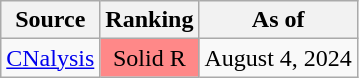<table class="wikitable">
<tr>
<th>Source</th>
<th>Ranking</th>
<th>As of</th>
</tr>
<tr>
<td><a href='#'>CNalysis</a></td>
<td style="background:#FF8888" data-sort-value="4" align="center">Solid R</td>
<td>August 4, 2024</td>
</tr>
</table>
